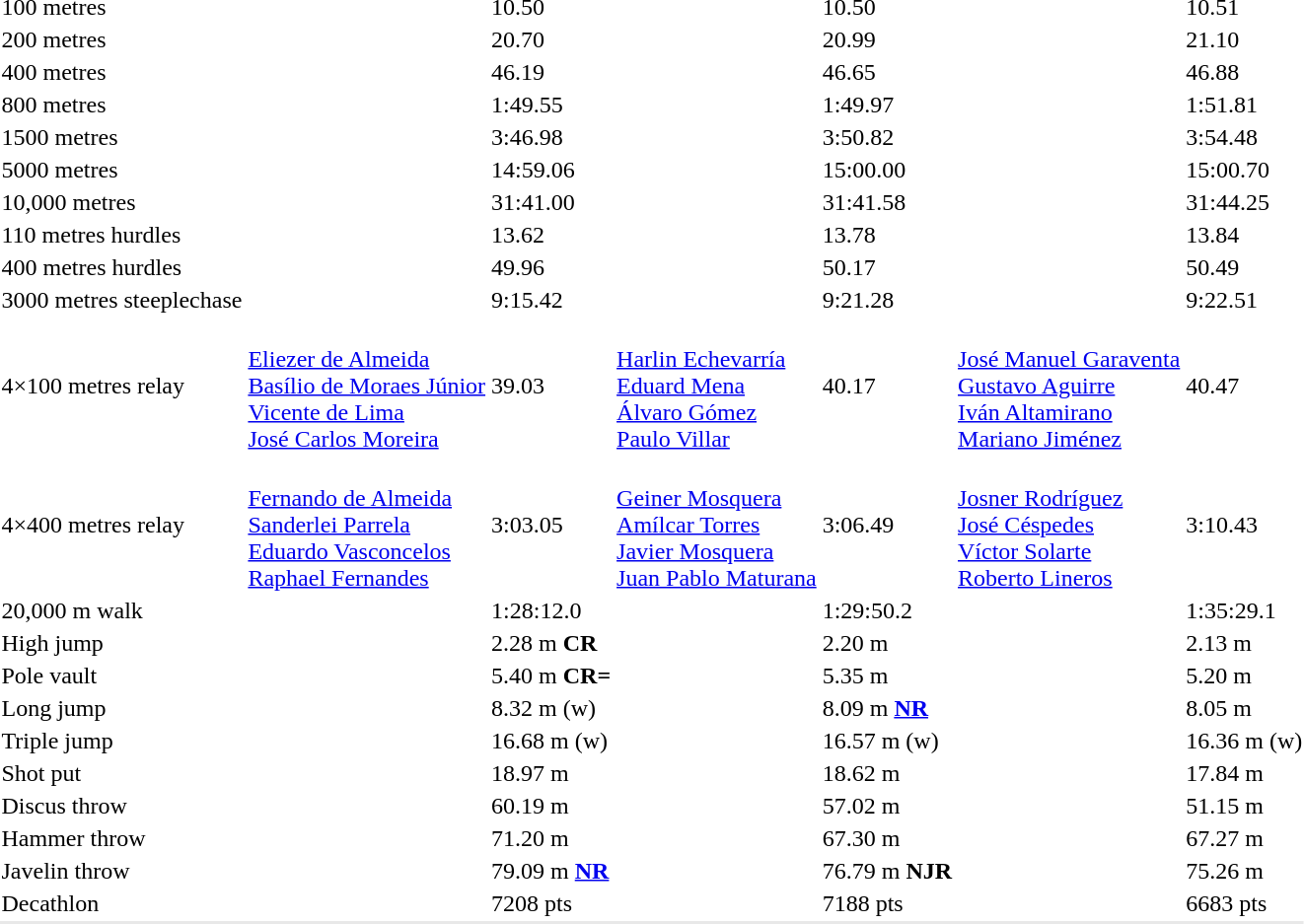<table>
<tr>
<td>100 metres</td>
<td></td>
<td>10.50</td>
<td></td>
<td>10.50</td>
<td></td>
<td>10.51</td>
</tr>
<tr>
<td>200 metres</td>
<td></td>
<td>20.70</td>
<td></td>
<td>20.99</td>
<td></td>
<td>21.10</td>
</tr>
<tr>
<td>400 metres</td>
<td></td>
<td>46.19</td>
<td></td>
<td>46.65</td>
<td></td>
<td>46.88</td>
</tr>
<tr>
<td>800 metres</td>
<td></td>
<td>1:49.55</td>
<td></td>
<td>1:49.97</td>
<td></td>
<td>1:51.81</td>
</tr>
<tr>
<td>1500 metres</td>
<td></td>
<td>3:46.98</td>
<td></td>
<td>3:50.82</td>
<td></td>
<td>3:54.48</td>
</tr>
<tr>
<td>5000 metres</td>
<td></td>
<td>14:59.06</td>
<td></td>
<td>15:00.00</td>
<td></td>
<td>15:00.70</td>
</tr>
<tr>
<td>10,000 metres</td>
<td></td>
<td>31:41.00</td>
<td></td>
<td>31:41.58</td>
<td></td>
<td>31:44.25</td>
</tr>
<tr>
<td>110 metres hurdles</td>
<td></td>
<td>13.62</td>
<td></td>
<td>13.78</td>
<td></td>
<td>13.84</td>
</tr>
<tr>
<td>400 metres hurdles</td>
<td></td>
<td>49.96</td>
<td></td>
<td>50.17</td>
<td></td>
<td>50.49</td>
</tr>
<tr>
<td>3000 metres steeplechase</td>
<td></td>
<td>9:15.42</td>
<td></td>
<td>9:21.28</td>
<td></td>
<td>9:22.51</td>
</tr>
<tr>
<td>4×100 metres relay</td>
<td><br><a href='#'>Eliezer de Almeida</a><br><a href='#'>Basílio de Moraes Júnior</a><br><a href='#'>Vicente de Lima</a><br><a href='#'>José Carlos Moreira</a></td>
<td>39.03</td>
<td><br><a href='#'>Harlin Echevarría</a><br><a href='#'>Eduard Mena</a><br><a href='#'>Álvaro Gómez</a><br><a href='#'>Paulo Villar</a></td>
<td>40.17</td>
<td><br><a href='#'>José Manuel Garaventa</a><br><a href='#'>Gustavo Aguirre</a><br><a href='#'>Iván Altamirano</a><br><a href='#'>Mariano Jiménez</a></td>
<td>40.47</td>
</tr>
<tr>
<td>4×400 metres relay</td>
<td><br><a href='#'>Fernando de Almeida</a><br><a href='#'>Sanderlei Parrela</a><br><a href='#'>Eduardo Vasconcelos</a><br><a href='#'>Raphael Fernandes</a></td>
<td>3:03.05</td>
<td><br><a href='#'>Geiner Mosquera</a><br><a href='#'>Amílcar Torres</a><br><a href='#'>Javier Mosquera</a><br><a href='#'>Juan Pablo Maturana</a></td>
<td>3:06.49</td>
<td><br><a href='#'>Josner Rodríguez</a><br><a href='#'>José Céspedes</a><br><a href='#'>Víctor Solarte</a><br><a href='#'>Roberto Lineros</a></td>
<td>3:10.43</td>
</tr>
<tr>
<td>20,000 m walk</td>
<td></td>
<td>1:28:12.0</td>
<td></td>
<td>1:29:50.2</td>
<td></td>
<td>1:35:29.1</td>
</tr>
<tr>
<td>High jump</td>
<td></td>
<td>2.28 m <strong>CR</strong></td>
<td></td>
<td>2.20 m</td>
<td><br></td>
<td>2.13 m</td>
</tr>
<tr>
<td>Pole vault</td>
<td></td>
<td>5.40 m <strong>CR=</strong></td>
<td></td>
<td>5.35 m</td>
<td></td>
<td>5.20 m</td>
</tr>
<tr>
<td>Long jump</td>
<td></td>
<td>8.32 m (w)</td>
<td></td>
<td>8.09 m <strong><a href='#'>NR</a></strong></td>
<td></td>
<td>8.05 m</td>
</tr>
<tr>
<td>Triple jump</td>
<td></td>
<td>16.68 m (w)</td>
<td></td>
<td>16.57 m (w)</td>
<td></td>
<td>16.36 m (w)</td>
</tr>
<tr>
<td>Shot put</td>
<td></td>
<td>18.97 m</td>
<td></td>
<td>18.62 m</td>
<td></td>
<td>17.84 m</td>
</tr>
<tr>
<td>Discus throw</td>
<td></td>
<td>60.19 m</td>
<td></td>
<td>57.02 m</td>
<td></td>
<td>51.15 m</td>
</tr>
<tr>
<td>Hammer throw</td>
<td></td>
<td>71.20 m</td>
<td></td>
<td>67.30 m</td>
<td></td>
<td>67.27 m</td>
</tr>
<tr>
<td>Javelin throw</td>
<td></td>
<td>79.09 m <strong><a href='#'>NR</a></strong></td>
<td></td>
<td>76.79 m <strong>NJR</strong></td>
<td></td>
<td>75.26 m</td>
</tr>
<tr>
<td>Decathlon</td>
<td></td>
<td>7208 pts</td>
<td></td>
<td>7188 pts</td>
<td></td>
<td>6683 pts</td>
</tr>
<tr bgcolor= e8e8e8>
<td colspan=7></td>
</tr>
</table>
